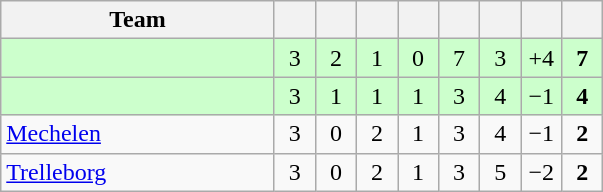<table class="wikitable" style="text-align:center;">
<tr>
<th width=175>Team</th>
<th width=20></th>
<th width=20></th>
<th width=20></th>
<th width=20></th>
<th width=20></th>
<th width=20></th>
<th width=20></th>
<th width=20></th>
</tr>
<tr bgcolor="#ccffcc">
<td align="left"></td>
<td>3</td>
<td>2</td>
<td>1</td>
<td>0</td>
<td>7</td>
<td>3</td>
<td>+4</td>
<td><strong>7</strong></td>
</tr>
<tr bgcolor="#ccffcc">
<td align="left"></td>
<td>3</td>
<td>1</td>
<td>1</td>
<td>1</td>
<td>3</td>
<td>4</td>
<td>−1</td>
<td><strong>4</strong></td>
</tr>
<tr>
<td align="left"> <a href='#'>Mechelen</a></td>
<td>3</td>
<td>0</td>
<td>2</td>
<td>1</td>
<td>3</td>
<td>4</td>
<td>−1</td>
<td><strong>2</strong></td>
</tr>
<tr>
<td align="left"> <a href='#'>Trelleborg</a></td>
<td>3</td>
<td>0</td>
<td>2</td>
<td>1</td>
<td>3</td>
<td>5</td>
<td>−2</td>
<td><strong>2</strong></td>
</tr>
</table>
